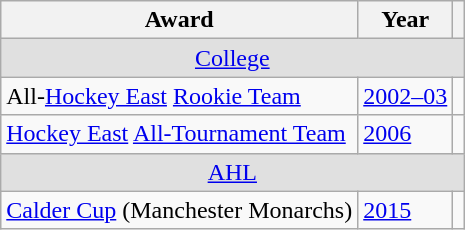<table class="wikitable">
<tr>
<th>Award</th>
<th>Year</th>
<th></th>
</tr>
<tr ALIGN="center" bgcolor="#e0e0e0">
<td colspan="3"><a href='#'>College</a></td>
</tr>
<tr>
<td>All-<a href='#'>Hockey East</a> <a href='#'>Rookie Team</a></td>
<td><a href='#'>2002–03</a></td>
<td></td>
</tr>
<tr>
<td><a href='#'>Hockey East</a> <a href='#'>All-Tournament Team</a></td>
<td><a href='#'>2006</a></td>
<td></td>
</tr>
<tr ALIGN="center" bgcolor="#e0e0e0">
<td colspan="3"><a href='#'>AHL</a></td>
</tr>
<tr>
<td><a href='#'>Calder Cup</a> (Manchester Monarchs)</td>
<td><a href='#'>2015</a></td>
<td></td>
</tr>
</table>
